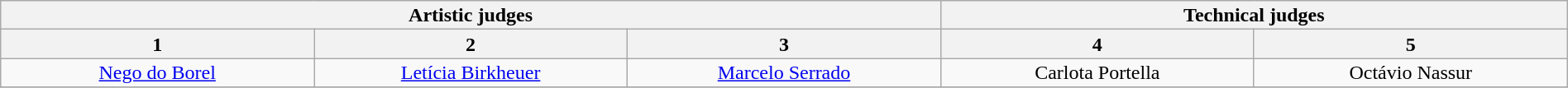<table class="wikitable" style="font-size:100%; line-height:16px; text-align:center" width="100%">
<tr>
<th colspan=3>Artistic judges</th>
<th colspan=2>Technical judges</th>
</tr>
<tr>
<th width="20.0%">1</th>
<th width="20.0%">2</th>
<th width="20.0%">3</th>
<th width="20.0%">4</th>
<th width="20.0%">5</th>
</tr>
<tr>
<td><a href='#'>Nego do Borel</a></td>
<td><a href='#'>Letícia Birkheuer</a></td>
<td><a href='#'>Marcelo Serrado</a></td>
<td>Carlota Portella</td>
<td>Octávio Nassur</td>
</tr>
<tr>
</tr>
</table>
